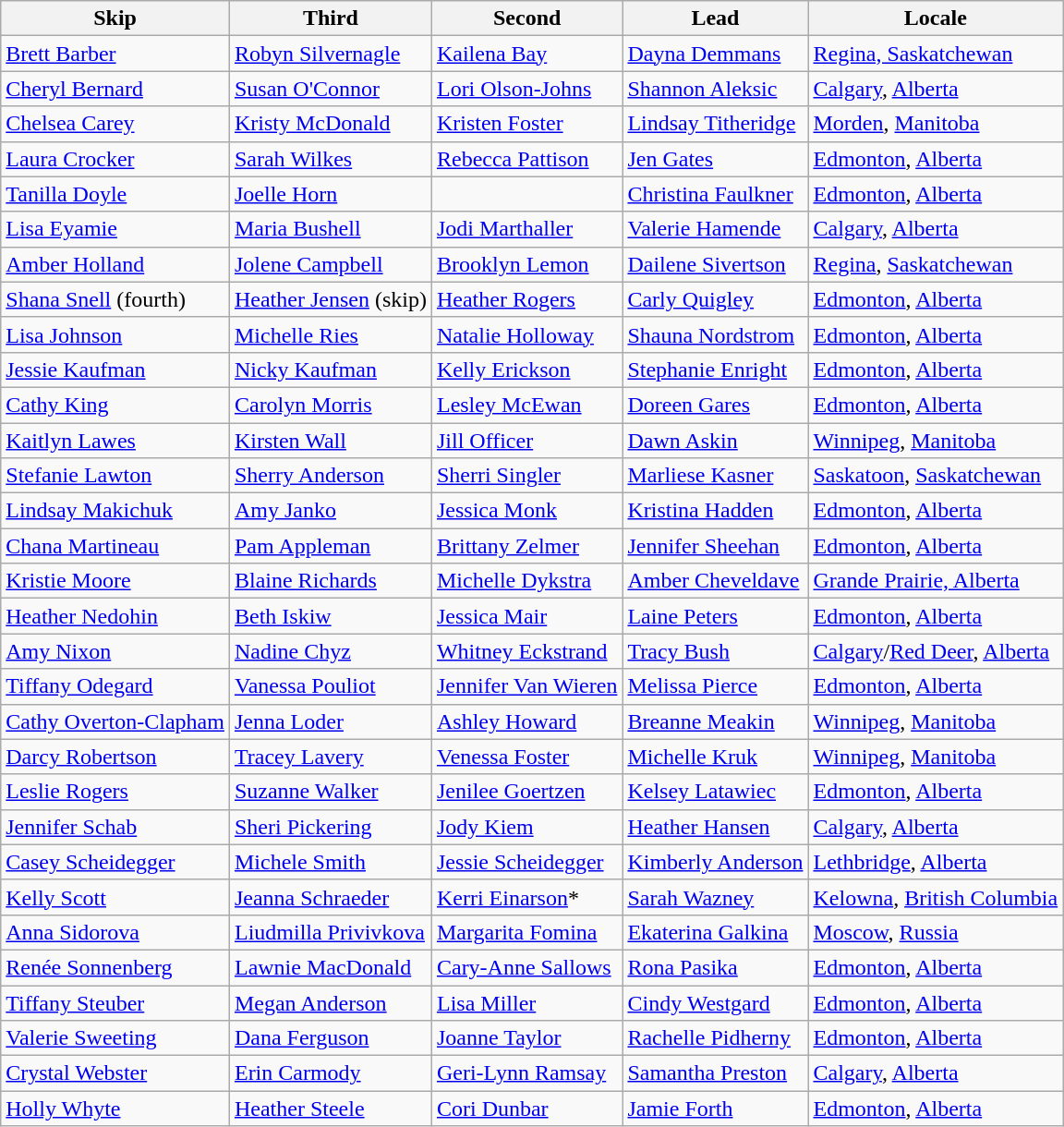<table class=wikitable>
<tr>
<th>Skip</th>
<th>Third</th>
<th>Second</th>
<th>Lead</th>
<th>Locale</th>
</tr>
<tr>
<td><a href='#'>Brett Barber</a></td>
<td><a href='#'>Robyn Silvernagle</a></td>
<td><a href='#'>Kailena Bay</a></td>
<td><a href='#'>Dayna Demmans</a></td>
<td> <a href='#'>Regina, Saskatchewan</a></td>
</tr>
<tr>
<td><a href='#'>Cheryl Bernard</a></td>
<td><a href='#'>Susan O'Connor</a></td>
<td><a href='#'>Lori Olson-Johns</a></td>
<td><a href='#'>Shannon Aleksic</a></td>
<td> <a href='#'>Calgary</a>, <a href='#'>Alberta</a></td>
</tr>
<tr>
<td><a href='#'>Chelsea Carey</a></td>
<td><a href='#'>Kristy McDonald</a></td>
<td><a href='#'>Kristen Foster</a></td>
<td><a href='#'>Lindsay Titheridge</a></td>
<td> <a href='#'>Morden</a>, <a href='#'>Manitoba</a></td>
</tr>
<tr>
<td><a href='#'>Laura Crocker</a></td>
<td><a href='#'>Sarah Wilkes</a></td>
<td><a href='#'>Rebecca Pattison</a></td>
<td><a href='#'>Jen Gates</a></td>
<td> <a href='#'>Edmonton</a>, <a href='#'>Alberta</a></td>
</tr>
<tr>
<td><a href='#'>Tanilla Doyle</a></td>
<td><a href='#'>Joelle Horn</a></td>
<td></td>
<td><a href='#'>Christina Faulkner</a></td>
<td> <a href='#'>Edmonton</a>, <a href='#'>Alberta</a></td>
</tr>
<tr>
<td><a href='#'>Lisa Eyamie</a></td>
<td><a href='#'>Maria Bushell</a></td>
<td><a href='#'>Jodi Marthaller</a></td>
<td><a href='#'>Valerie Hamende</a></td>
<td> <a href='#'>Calgary</a>, <a href='#'>Alberta</a></td>
</tr>
<tr>
<td><a href='#'>Amber Holland</a></td>
<td><a href='#'>Jolene Campbell</a></td>
<td><a href='#'>Brooklyn Lemon</a></td>
<td><a href='#'>Dailene Sivertson</a></td>
<td> <a href='#'>Regina</a>, <a href='#'>Saskatchewan</a></td>
</tr>
<tr>
<td><a href='#'>Shana Snell</a> (fourth)</td>
<td><a href='#'>Heather Jensen</a> (skip)</td>
<td><a href='#'>Heather Rogers</a></td>
<td><a href='#'>Carly Quigley</a></td>
<td> <a href='#'>Edmonton</a>, <a href='#'>Alberta</a></td>
</tr>
<tr>
<td><a href='#'>Lisa Johnson</a></td>
<td><a href='#'>Michelle Ries</a></td>
<td><a href='#'>Natalie Holloway</a></td>
<td><a href='#'>Shauna Nordstrom</a></td>
<td> <a href='#'>Edmonton</a>, <a href='#'>Alberta</a></td>
</tr>
<tr>
<td><a href='#'>Jessie Kaufman</a></td>
<td><a href='#'>Nicky Kaufman</a></td>
<td><a href='#'>Kelly Erickson</a></td>
<td><a href='#'>Stephanie Enright</a></td>
<td> <a href='#'>Edmonton</a>, <a href='#'>Alberta</a></td>
</tr>
<tr>
<td><a href='#'>Cathy King</a></td>
<td><a href='#'>Carolyn Morris</a></td>
<td><a href='#'>Lesley McEwan</a></td>
<td><a href='#'>Doreen Gares</a></td>
<td> <a href='#'>Edmonton</a>, <a href='#'>Alberta</a></td>
</tr>
<tr>
<td><a href='#'>Kaitlyn Lawes</a></td>
<td><a href='#'>Kirsten Wall</a></td>
<td><a href='#'>Jill Officer</a></td>
<td><a href='#'>Dawn Askin</a></td>
<td> <a href='#'>Winnipeg</a>, <a href='#'>Manitoba</a></td>
</tr>
<tr>
<td><a href='#'>Stefanie Lawton</a></td>
<td><a href='#'>Sherry Anderson</a></td>
<td><a href='#'>Sherri Singler</a></td>
<td><a href='#'>Marliese Kasner</a></td>
<td> <a href='#'>Saskatoon</a>, <a href='#'>Saskatchewan</a></td>
</tr>
<tr>
<td><a href='#'>Lindsay Makichuk</a></td>
<td><a href='#'>Amy Janko</a></td>
<td><a href='#'>Jessica Monk</a></td>
<td><a href='#'>Kristina Hadden</a></td>
<td> <a href='#'>Edmonton</a>, <a href='#'>Alberta</a></td>
</tr>
<tr>
<td><a href='#'>Chana Martineau</a></td>
<td><a href='#'>Pam Appleman</a></td>
<td><a href='#'>Brittany Zelmer</a></td>
<td><a href='#'>Jennifer Sheehan</a></td>
<td> <a href='#'>Edmonton</a>, <a href='#'>Alberta</a></td>
</tr>
<tr>
<td><a href='#'>Kristie Moore</a></td>
<td><a href='#'>Blaine Richards</a></td>
<td><a href='#'>Michelle Dykstra</a></td>
<td><a href='#'>Amber Cheveldave</a></td>
<td> <a href='#'>Grande Prairie, Alberta</a></td>
</tr>
<tr>
<td><a href='#'>Heather Nedohin</a></td>
<td><a href='#'>Beth Iskiw</a></td>
<td><a href='#'>Jessica Mair</a></td>
<td><a href='#'>Laine Peters</a></td>
<td> <a href='#'>Edmonton</a>, <a href='#'>Alberta</a></td>
</tr>
<tr>
<td><a href='#'>Amy Nixon</a></td>
<td><a href='#'>Nadine Chyz</a></td>
<td><a href='#'>Whitney Eckstrand</a></td>
<td><a href='#'>Tracy Bush</a></td>
<td> <a href='#'>Calgary</a>/<a href='#'>Red Deer</a>, <a href='#'>Alberta</a></td>
</tr>
<tr>
<td><a href='#'>Tiffany Odegard</a></td>
<td><a href='#'>Vanessa Pouliot</a></td>
<td><a href='#'>Jennifer Van Wieren</a></td>
<td><a href='#'>Melissa Pierce</a></td>
<td> <a href='#'>Edmonton</a>, <a href='#'>Alberta</a></td>
</tr>
<tr>
<td><a href='#'>Cathy Overton-Clapham</a></td>
<td><a href='#'>Jenna Loder</a></td>
<td><a href='#'>Ashley Howard</a></td>
<td><a href='#'>Breanne Meakin</a></td>
<td> <a href='#'>Winnipeg</a>, <a href='#'>Manitoba</a></td>
</tr>
<tr>
<td><a href='#'>Darcy Robertson</a></td>
<td><a href='#'>Tracey Lavery</a></td>
<td><a href='#'>Venessa Foster</a></td>
<td><a href='#'>Michelle Kruk</a></td>
<td> <a href='#'>Winnipeg</a>, <a href='#'>Manitoba</a></td>
</tr>
<tr>
<td><a href='#'>Leslie Rogers</a></td>
<td><a href='#'>Suzanne Walker</a></td>
<td><a href='#'>Jenilee Goertzen</a></td>
<td><a href='#'>Kelsey Latawiec</a></td>
<td> <a href='#'>Edmonton</a>, <a href='#'>Alberta</a></td>
</tr>
<tr>
<td><a href='#'>Jennifer Schab</a></td>
<td><a href='#'>Sheri Pickering</a></td>
<td><a href='#'>Jody Kiem</a></td>
<td><a href='#'>Heather Hansen</a></td>
<td> <a href='#'>Calgary</a>, <a href='#'>Alberta</a></td>
</tr>
<tr>
<td><a href='#'>Casey Scheidegger</a></td>
<td><a href='#'>Michele Smith</a></td>
<td><a href='#'>Jessie Scheidegger</a></td>
<td><a href='#'>Kimberly Anderson</a></td>
<td> <a href='#'>Lethbridge</a>, <a href='#'>Alberta</a></td>
</tr>
<tr>
<td><a href='#'>Kelly Scott</a></td>
<td><a href='#'>Jeanna Schraeder</a></td>
<td><a href='#'>Kerri Einarson</a>*</td>
<td><a href='#'>Sarah Wazney</a></td>
<td> <a href='#'>Kelowna</a>, <a href='#'>British Columbia</a></td>
</tr>
<tr>
<td><a href='#'>Anna Sidorova</a></td>
<td><a href='#'>Liudmilla Privivkova</a></td>
<td><a href='#'>Margarita Fomina</a></td>
<td><a href='#'>Ekaterina Galkina</a></td>
<td> <a href='#'>Moscow</a>, <a href='#'>Russia</a></td>
</tr>
<tr>
<td><a href='#'>Renée Sonnenberg</a></td>
<td><a href='#'>Lawnie MacDonald</a></td>
<td><a href='#'>Cary-Anne Sallows</a></td>
<td><a href='#'>Rona Pasika</a></td>
<td> <a href='#'>Edmonton</a>, <a href='#'>Alberta</a></td>
</tr>
<tr>
<td><a href='#'>Tiffany Steuber</a></td>
<td><a href='#'>Megan Anderson</a></td>
<td><a href='#'>Lisa Miller</a></td>
<td><a href='#'>Cindy Westgard</a></td>
<td> <a href='#'>Edmonton</a>, <a href='#'>Alberta</a></td>
</tr>
<tr>
<td><a href='#'>Valerie Sweeting</a></td>
<td><a href='#'>Dana Ferguson</a></td>
<td><a href='#'>Joanne Taylor</a></td>
<td><a href='#'>Rachelle Pidherny</a></td>
<td> <a href='#'>Edmonton</a>, <a href='#'>Alberta</a></td>
</tr>
<tr>
<td><a href='#'>Crystal Webster</a></td>
<td><a href='#'>Erin Carmody</a></td>
<td><a href='#'>Geri-Lynn Ramsay</a></td>
<td><a href='#'>Samantha Preston</a></td>
<td> <a href='#'>Calgary</a>, <a href='#'>Alberta</a></td>
</tr>
<tr>
<td><a href='#'>Holly Whyte</a></td>
<td><a href='#'>Heather Steele</a></td>
<td><a href='#'>Cori Dunbar</a></td>
<td><a href='#'>Jamie Forth</a></td>
<td> <a href='#'>Edmonton</a>, <a href='#'>Alberta</a></td>
</tr>
</table>
